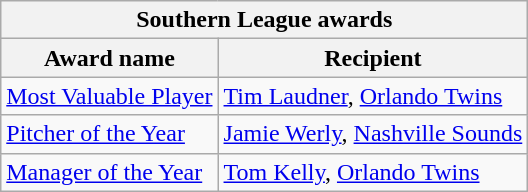<table class="wikitable">
<tr>
<th colspan="2">Southern League awards</th>
</tr>
<tr>
<th>Award name</th>
<th>Recipient</th>
</tr>
<tr>
<td><a href='#'>Most Valuable Player</a></td>
<td><a href='#'>Tim Laudner</a>, <a href='#'>Orlando Twins</a></td>
</tr>
<tr>
<td><a href='#'>Pitcher of the Year</a></td>
<td><a href='#'>Jamie Werly</a>, <a href='#'>Nashville Sounds</a></td>
</tr>
<tr>
<td><a href='#'>Manager of the Year</a></td>
<td><a href='#'>Tom Kelly</a>, <a href='#'>Orlando Twins</a></td>
</tr>
</table>
